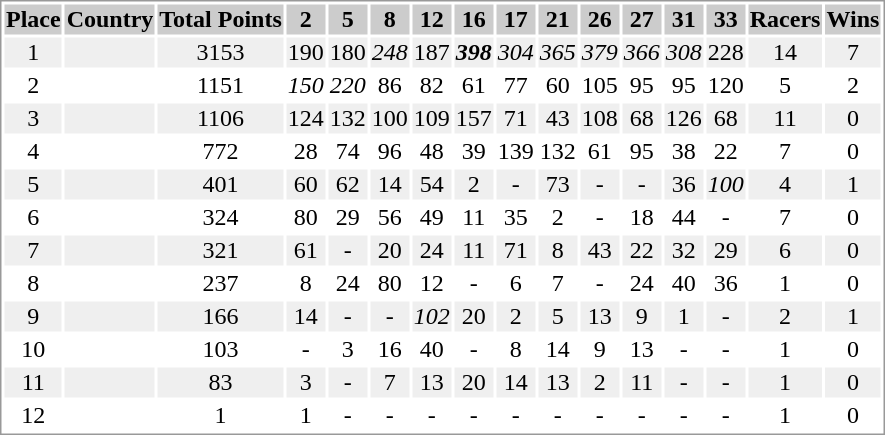<table border="0" style="border: 1px solid #999; background-color:#FFFFFF; text-align:center">
<tr align="center" bgcolor="#CCCCCC">
<th>Place</th>
<th>Country</th>
<th>Total Points</th>
<th>2</th>
<th>5</th>
<th>8</th>
<th>12</th>
<th>16</th>
<th>17</th>
<th>21</th>
<th>26</th>
<th>27</th>
<th>31</th>
<th>33</th>
<th>Racers</th>
<th>Wins</th>
</tr>
<tr bgcolor="#EFEFEF">
<td>1</td>
<td align="left"></td>
<td>3153</td>
<td>190</td>
<td>180</td>
<td><em>248</em></td>
<td>187</td>
<td><strong><em>398</em></strong></td>
<td><em>304</em></td>
<td><em>365</em></td>
<td><em>379</em></td>
<td><em>366</em></td>
<td><em>308</em></td>
<td>228</td>
<td>14</td>
<td>7</td>
</tr>
<tr>
<td>2</td>
<td align="left"></td>
<td>1151</td>
<td><em>150</em></td>
<td><em>220</em></td>
<td>86</td>
<td>82</td>
<td>61</td>
<td>77</td>
<td>60</td>
<td>105</td>
<td>95</td>
<td>95</td>
<td>120</td>
<td>5</td>
<td>2</td>
</tr>
<tr bgcolor="#EFEFEF">
<td>3</td>
<td align="left"></td>
<td>1106</td>
<td>124</td>
<td>132</td>
<td>100</td>
<td>109</td>
<td>157</td>
<td>71</td>
<td>43</td>
<td>108</td>
<td>68</td>
<td>126</td>
<td>68</td>
<td>11</td>
<td>0</td>
</tr>
<tr>
<td>4</td>
<td align="left"></td>
<td>772</td>
<td>28</td>
<td>74</td>
<td>96</td>
<td>48</td>
<td>39</td>
<td>139</td>
<td>132</td>
<td>61</td>
<td>95</td>
<td>38</td>
<td>22</td>
<td>7</td>
<td>0</td>
</tr>
<tr bgcolor="#EFEFEF">
<td>5</td>
<td align="left"></td>
<td>401</td>
<td>60</td>
<td>62</td>
<td>14</td>
<td>54</td>
<td>2</td>
<td>-</td>
<td>73</td>
<td>-</td>
<td>-</td>
<td>36</td>
<td><em>100</em></td>
<td>4</td>
<td>1</td>
</tr>
<tr>
<td>6</td>
<td align="left"></td>
<td>324</td>
<td>80</td>
<td>29</td>
<td>56</td>
<td>49</td>
<td>11</td>
<td>35</td>
<td>2</td>
<td>-</td>
<td>18</td>
<td>44</td>
<td>-</td>
<td>7</td>
<td>0</td>
</tr>
<tr bgcolor="#EFEFEF">
<td>7</td>
<td align="left"></td>
<td>321</td>
<td>61</td>
<td>-</td>
<td>20</td>
<td>24</td>
<td>11</td>
<td>71</td>
<td>8</td>
<td>43</td>
<td>22</td>
<td>32</td>
<td>29</td>
<td>6</td>
<td>0</td>
</tr>
<tr>
<td>8</td>
<td align="left"></td>
<td>237</td>
<td>8</td>
<td>24</td>
<td>80</td>
<td>12</td>
<td>-</td>
<td>6</td>
<td>7</td>
<td>-</td>
<td>24</td>
<td>40</td>
<td>36</td>
<td>1</td>
<td>0</td>
</tr>
<tr bgcolor="#EFEFEF">
<td>9</td>
<td align="left"></td>
<td>166</td>
<td>14</td>
<td>-</td>
<td>-</td>
<td><em>102</em></td>
<td>20</td>
<td>2</td>
<td>5</td>
<td>13</td>
<td>9</td>
<td>1</td>
<td>-</td>
<td>2</td>
<td>1</td>
</tr>
<tr>
<td>10</td>
<td align="left"></td>
<td>103</td>
<td>-</td>
<td>3</td>
<td>16</td>
<td>40</td>
<td>-</td>
<td>8</td>
<td>14</td>
<td>9</td>
<td>13</td>
<td>-</td>
<td>-</td>
<td>1</td>
<td>0</td>
</tr>
<tr bgcolor="#EFEFEF">
<td>11</td>
<td align="left"></td>
<td>83</td>
<td>3</td>
<td>-</td>
<td>7</td>
<td>13</td>
<td>20</td>
<td>14</td>
<td>13</td>
<td>2</td>
<td>11</td>
<td>-</td>
<td>-</td>
<td>1</td>
<td>0</td>
</tr>
<tr>
<td>12</td>
<td align="left"></td>
<td>1</td>
<td>1</td>
<td>-</td>
<td>-</td>
<td>-</td>
<td>-</td>
<td>-</td>
<td>-</td>
<td>-</td>
<td>-</td>
<td>-</td>
<td>-</td>
<td>1</td>
<td>0</td>
</tr>
</table>
